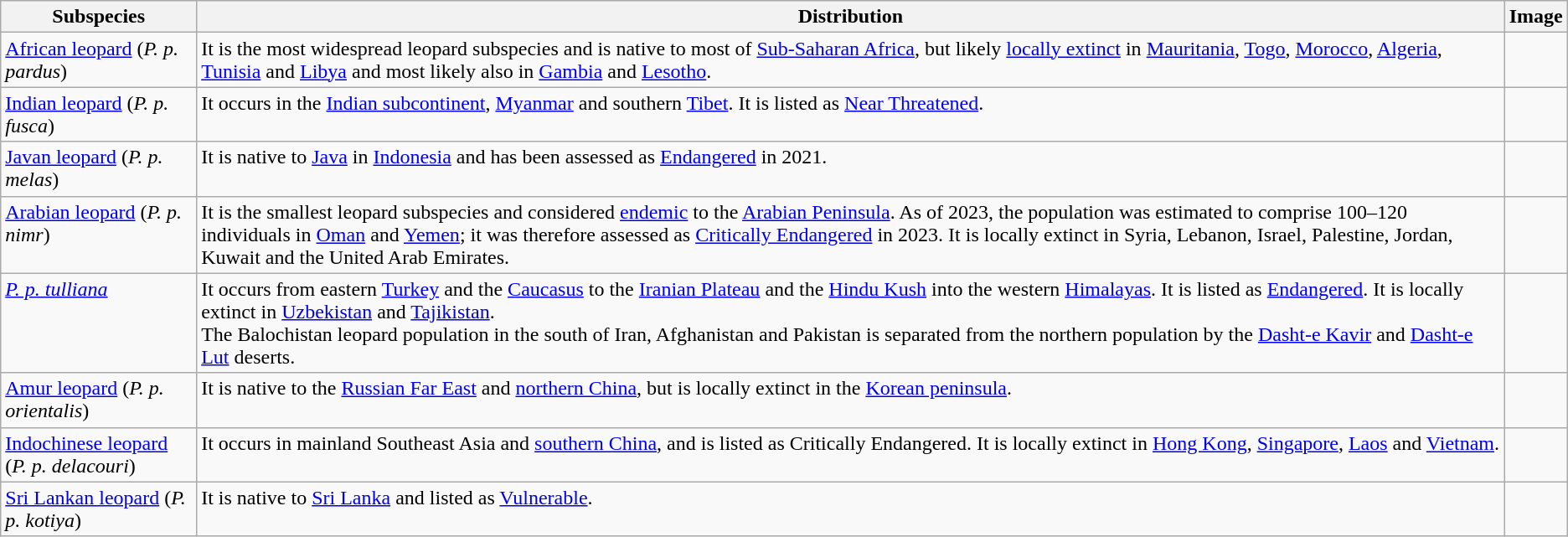<table class="wikitable">
<tr>
<th>Subspecies</th>
<th>Distribution</th>
<th>Image</th>
</tr>
<tr style="vertical-align: top;">
<td><a href='#'>African leopard</a> (<em>P. p. pardus</em>) </td>
<td>It is the most widespread leopard subspecies and is native to most of <a href='#'>Sub-Saharan Africa</a>, but likely <a href='#'>locally extinct</a> in <a href='#'>Mauritania</a>, <a href='#'>Togo</a>, <a href='#'>Morocco</a>, <a href='#'>Algeria</a>, <a href='#'>Tunisia</a> and <a href='#'>Libya</a> and most likely also in <a href='#'>Gambia</a> and <a href='#'>Lesotho</a>.</td>
<td></td>
</tr>
<tr style="vertical-align: top;">
<td><a href='#'>Indian leopard</a> (<em>P. p. fusca</em>) </td>
<td>It occurs in the <a href='#'>Indian subcontinent</a>, <a href='#'>Myanmar</a> and southern <a href='#'>Tibet</a>. It is listed as <a href='#'>Near Threatened</a>.</td>
<td></td>
</tr>
<tr style="vertical-align: top;">
<td><a href='#'>Javan leopard</a> (<em>P. p. melas</em>) </td>
<td>It is native to <a href='#'>Java</a> in <a href='#'>Indonesia</a> and has been assessed as <a href='#'>Endangered</a> in 2021.</td>
<td></td>
</tr>
<tr style="vertical-align: top;">
<td><a href='#'>Arabian leopard</a> (<em>P. p. nimr</em>) </td>
<td>It is the smallest leopard subspecies and considered <a href='#'>endemic</a> to the <a href='#'>Arabian Peninsula</a>. As of 2023, the population was estimated to comprise 100–120 individuals in <a href='#'>Oman</a> and <a href='#'>Yemen</a>; it was therefore assessed as <a href='#'>Critically Endangered</a> in 2023. It is locally extinct in Syria, Lebanon, Israel, Palestine, Jordan, Kuwait and the United Arab Emirates.</td>
<td></td>
</tr>
<tr style="vertical-align: top;">
<td><a href='#'><em>P. p. tulliana</em></a> </td>
<td>It occurs from eastern <a href='#'>Turkey</a> and the <a href='#'>Caucasus</a> to the <a href='#'>Iranian Plateau</a> and the <a href='#'>Hindu Kush</a> into the western <a href='#'>Himalayas</a>. It is listed as <a href='#'>Endangered</a>. It is locally extinct in <a href='#'>Uzbekistan</a> and <a href='#'>Tajikistan</a>.<br>The Balochistan leopard population in the south of Iran, Afghanistan and Pakistan is separated from the northern population by the <a href='#'>Dasht-e Kavir</a> and <a href='#'>Dasht-e Lut</a> deserts.</td>
<td><span></span></td>
</tr>
<tr style="vertical-align: top;">
<td><a href='#'>Amur leopard</a> (<em>P. p. orientalis</em>) </td>
<td>It is native to the <a href='#'>Russian Far East</a> and <a href='#'>northern China</a>, but is locally extinct in the <a href='#'>Korean peninsula</a>.</td>
<td><span></span></td>
</tr>
<tr style="vertical-align: top;">
<td><a href='#'>Indochinese leopard</a> (<em>P. p. delacouri</em>) </td>
<td>It occurs in mainland Southeast Asia and <a href='#'>southern China</a>, and is listed as Critically Endangered. It is locally extinct in <a href='#'>Hong Kong</a>, <a href='#'>Singapore</a>, <a href='#'>Laos</a> and <a href='#'>Vietnam</a>.</td>
<td></td>
</tr>
<tr style="vertical-align: top;">
<td><a href='#'>Sri Lankan leopard</a> (<em>P. p. kotiya</em>) </td>
<td>It is native to <a href='#'>Sri Lanka</a> and listed as <a href='#'>Vulnerable</a>.</td>
<td></td>
</tr>
</table>
